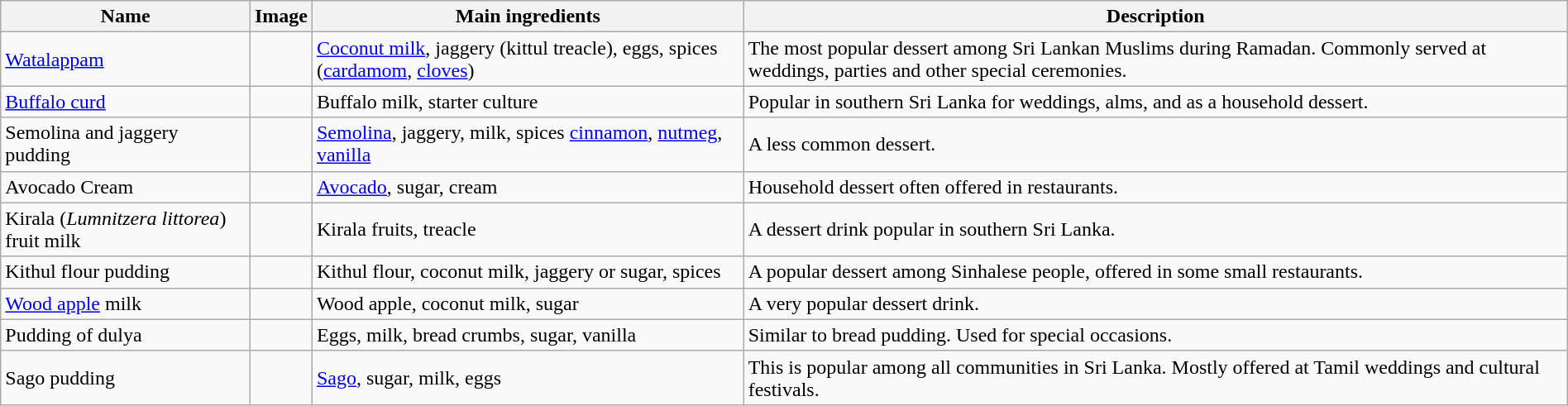<table class="wikitable sortable" style="width:100%;">
<tr>
<th>Name</th>
<th>Image</th>
<th>Main ingredients</th>
<th>Description</th>
</tr>
<tr>
<td><a href='#'>Watalappam</a></td>
<td></td>
<td><a href='#'>Coconut milk</a>, jaggery (kittul treacle), eggs, spices (<a href='#'>cardamom</a>, <a href='#'>cloves</a>)</td>
<td>The most popular dessert among Sri Lankan Muslims during Ramadan. Commonly served at weddings, parties and other special ceremonies.</td>
</tr>
<tr>
<td><a href='#'>Buffalo curd</a></td>
<td></td>
<td>Buffalo milk, starter culture</td>
<td>Popular in southern Sri Lanka for weddings, alms, and as a household dessert.</td>
</tr>
<tr>
<td>Semolina and jaggery pudding</td>
<td></td>
<td><a href='#'>Semolina</a>, jaggery, milk, spices <a href='#'>cinnamon</a>, <a href='#'>nutmeg</a>, <a href='#'>vanilla</a></td>
<td>A less common dessert.</td>
</tr>
<tr>
<td>Avocado Cream</td>
<td></td>
<td><a href='#'>Avocado</a>, sugar, cream</td>
<td>Household dessert often offered in restaurants.</td>
</tr>
<tr>
<td>Kirala (<em>Lumnitzera littorea</em>) fruit milk</td>
<td></td>
<td>Kirala fruits, treacle</td>
<td>A dessert drink popular in southern Sri Lanka.</td>
</tr>
<tr>
<td>Kithul flour pudding</td>
<td></td>
<td>Kithul flour, coconut milk, jaggery or sugar, spices</td>
<td>A popular dessert among Sinhalese people, offered in some small restaurants.</td>
</tr>
<tr>
<td><a href='#'>Wood apple</a> milk</td>
<td></td>
<td>Wood apple, coconut milk, sugar</td>
<td>A very popular dessert drink.</td>
</tr>
<tr>
<td>Pudding of dulya</td>
<td></td>
<td>Eggs, milk, bread crumbs, sugar, vanilla</td>
<td>Similar to bread pudding. Used for special occasions.</td>
</tr>
<tr>
<td>Sago pudding</td>
<td></td>
<td><a href='#'>Sago</a>, sugar, milk, eggs</td>
<td>This is popular among all communities in Sri Lanka. Mostly offered at Tamil weddings and cultural festivals.</td>
</tr>
</table>
